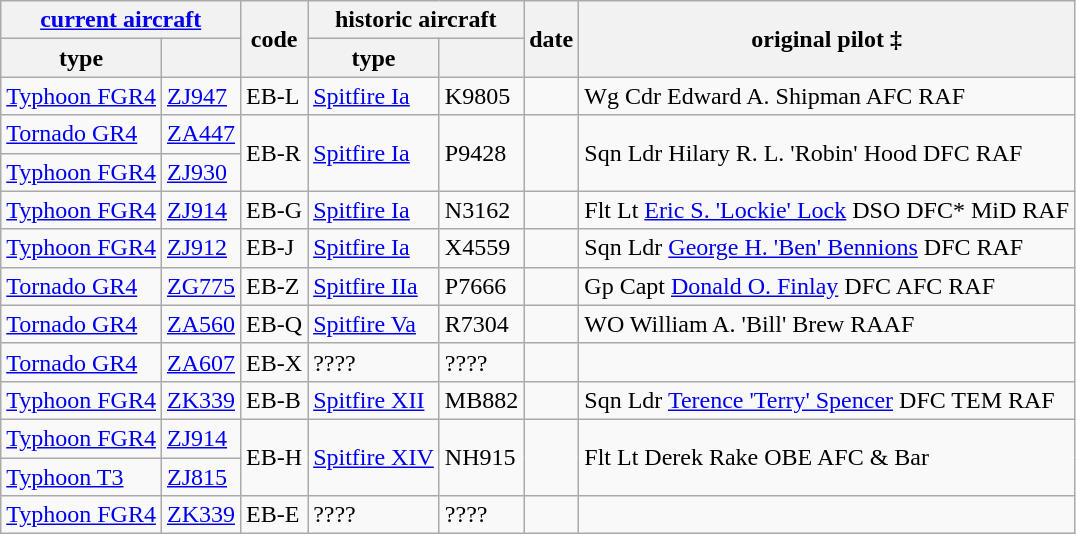<table class="wikitable sortable">
<tr>
<th colspan=2><a href='#'>current aircraft</a></th>
<th rowspan=2>code</th>
<th colspan=2>historic aircraft</th>
<th rowspan=2>date</th>
<th rowspan=2>original pilot ‡</th>
</tr>
<tr>
<th>type</th>
<th><a href='#'></a></th>
<th>type</th>
<th></th>
</tr>
<tr>
<td><a href='#'>Typhoon FGR4</a></td>
<td><a href='#'>ZJ947</a></td>
<td>EB-L</td>
<td><a href='#'>Spitfire Ia</a></td>
<td>K9805</td>
<td></td>
<td>Wg Cdr Edward A. Shipman AFC RAF</td>
</tr>
<tr>
<td><a href='#'>Tornado GR4</a></td>
<td><a href='#'>ZA447</a></td>
<td rowspan=2>EB-R</td>
<td rowspan=2><a href='#'>Spitfire Ia</a></td>
<td rowspan=2>P9428</td>
<td rowspan=2></td>
<td rowspan=2>Sqn Ldr Hilary R. L. 'Robin' Hood DFC RAF</td>
</tr>
<tr>
<td><a href='#'>Typhoon FGR4</a></td>
<td><a href='#'>ZJ930</a></td>
</tr>
<tr>
<td><a href='#'>Typhoon FGR4</a></td>
<td><a href='#'>ZJ914</a></td>
<td>EB-G</td>
<td><a href='#'>Spitfire Ia</a></td>
<td>N3162</td>
<td></td>
<td>Flt Lt <a href='#'>Eric S. 'Lockie' Lock</a> DSO DFC* MiD RAF</td>
</tr>
<tr>
<td><a href='#'>Typhoon FGR4</a></td>
<td><a href='#'>ZJ912</a></td>
<td>EB-J</td>
<td><a href='#'>Spitfire Ia</a></td>
<td>X4559</td>
<td></td>
<td>Sqn Ldr <a href='#'>George H. 'Ben' Bennions</a> DFC RAF</td>
</tr>
<tr>
<td><a href='#'>Tornado GR4</a></td>
<td><a href='#'>ZG775</a></td>
<td>EB-Z</td>
<td><a href='#'>Spitfire IIa</a></td>
<td>P7666</td>
<td></td>
<td>Gp Capt <a href='#'>Donald O. Finlay</a> DFC AFC RAF</td>
</tr>
<tr>
<td><a href='#'>Tornado GR4</a></td>
<td><a href='#'>ZA560</a></td>
<td>EB-Q</td>
<td><a href='#'>Spitfire Va</a></td>
<td>R7304</td>
<td></td>
<td>WO William A. 'Bill' Brew RAAF</td>
</tr>
<tr>
<td><a href='#'>Tornado GR4</a></td>
<td><a href='#'>ZA607</a></td>
<td>EB-X</td>
<td>????</td>
<td>????</td>
<td></td>
<td></td>
</tr>
<tr>
<td><a href='#'>Typhoon FGR4</a></td>
<td><a href='#'>ZK339</a></td>
<td>EB-B</td>
<td><a href='#'>Spitfire XII</a></td>
<td>MB882</td>
<td></td>
<td>Sqn Ldr <a href='#'>Terence 'Terry' Spencer</a> DFC TEM RAF</td>
</tr>
<tr>
<td><a href='#'>Typhoon FGR4</a></td>
<td><a href='#'>ZJ914</a></td>
<td rowspan=2>EB-H</td>
<td rowspan=2><a href='#'>Spitfire XIV</a></td>
<td rowspan=2>NH915</td>
<td rowspan=2></td>
<td rowspan=2>Flt Lt Derek Rake OBE AFC & Bar</td>
</tr>
<tr>
<td><a href='#'>Typhoon T3</a></td>
<td><a href='#'>ZJ815</a></td>
</tr>
<tr>
<td><a href='#'>Typhoon FGR4</a></td>
<td><a href='#'>ZK339</a></td>
<td>EB-E</td>
<td>????</td>
<td>????</td>
<td></td>
<td></td>
</tr>
</table>
